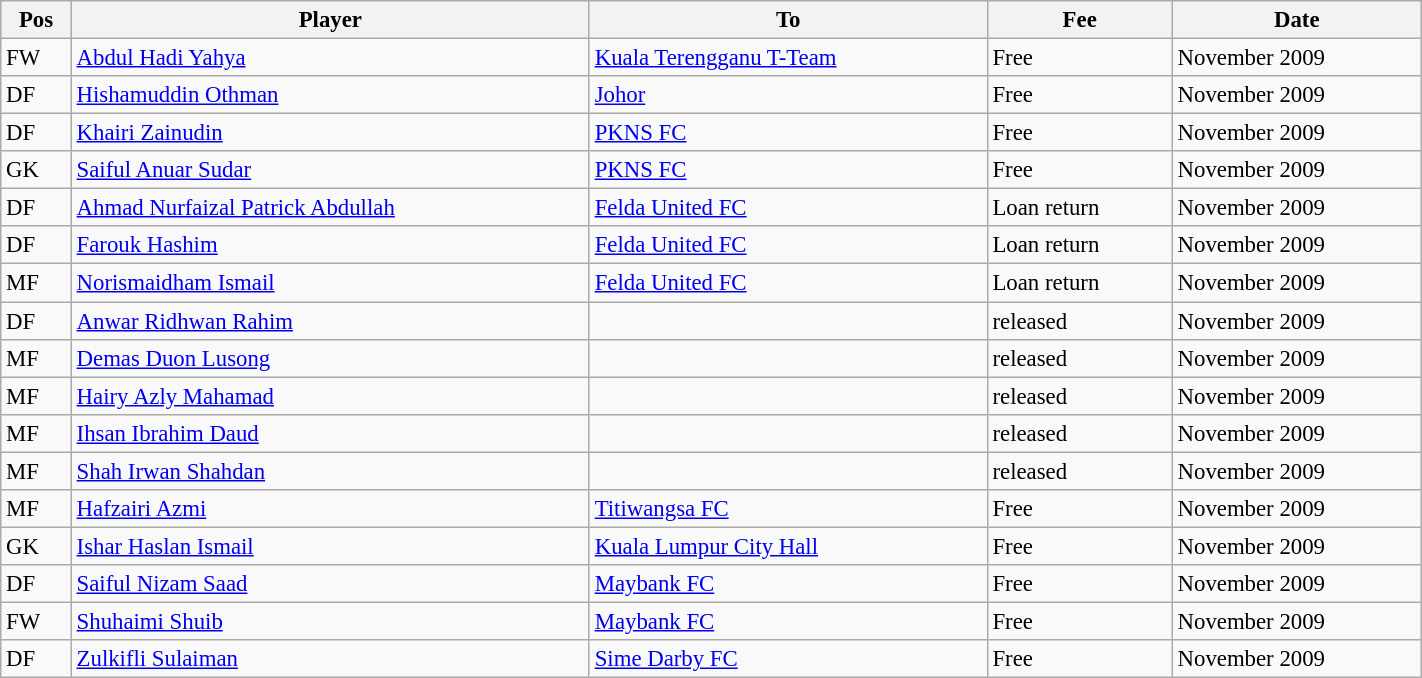<table width=75% class="wikitable" style="text-align:center; font-size:95%; text-align:left">
<tr>
<th><strong>Pos</strong></th>
<th><strong>Player</strong></th>
<th><strong>To</strong></th>
<th><strong>Fee</strong></th>
<th>Date</th>
</tr>
<tr --->
<td>FW</td>
<td> <a href='#'>Abdul Hadi Yahya</a></td>
<td> <a href='#'>Kuala Terengganu T-Team</a></td>
<td>Free</td>
<td>November 2009</td>
</tr>
<tr --->
<td>DF</td>
<td> <a href='#'>Hishamuddin Othman</a></td>
<td> <a href='#'>Johor</a></td>
<td>Free</td>
<td>November 2009</td>
</tr>
<tr --->
<td>DF</td>
<td> <a href='#'>Khairi Zainudin</a></td>
<td> <a href='#'>PKNS FC</a></td>
<td>Free</td>
<td>November 2009</td>
</tr>
<tr --->
<td>GK</td>
<td> <a href='#'>Saiful Anuar Sudar</a></td>
<td> <a href='#'>PKNS FC</a></td>
<td>Free</td>
<td>November 2009</td>
</tr>
<tr --->
<td>DF</td>
<td> <a href='#'>Ahmad Nurfaizal Patrick Abdullah</a></td>
<td> <a href='#'>Felda United FC</a></td>
<td>Loan return</td>
<td>November 2009</td>
</tr>
<tr --->
<td>DF</td>
<td> <a href='#'>Farouk Hashim</a></td>
<td> <a href='#'>Felda United FC</a></td>
<td>Loan return</td>
<td>November 2009</td>
</tr>
<tr --->
<td>MF</td>
<td> <a href='#'>Norismaidham Ismail</a></td>
<td> <a href='#'>Felda United FC</a></td>
<td>Loan return</td>
<td>November 2009</td>
</tr>
<tr --->
<td>DF</td>
<td> <a href='#'>Anwar Ridhwan Rahim</a></td>
<td></td>
<td>released</td>
<td>November 2009</td>
</tr>
<tr --->
<td>MF</td>
<td> <a href='#'>Demas Duon Lusong</a></td>
<td></td>
<td>released</td>
<td>November 2009</td>
</tr>
<tr --->
<td>MF</td>
<td> <a href='#'>Hairy Azly Mahamad</a></td>
<td></td>
<td>released</td>
<td>November 2009</td>
</tr>
<tr --->
<td>MF</td>
<td> <a href='#'>Ihsan Ibrahim Daud</a></td>
<td></td>
<td>released</td>
<td>November 2009</td>
</tr>
<tr --->
<td>MF</td>
<td> <a href='#'>Shah Irwan Shahdan</a></td>
<td></td>
<td>released</td>
<td>November 2009</td>
</tr>
<tr --->
<td>MF</td>
<td> <a href='#'>Hafzairi Azmi</a></td>
<td> <a href='#'>Titiwangsa FC</a></td>
<td>Free</td>
<td>November 2009</td>
</tr>
<tr --->
<td>GK</td>
<td> <a href='#'>Ishar Haslan Ismail</a></td>
<td> <a href='#'>Kuala Lumpur City Hall</a></td>
<td>Free</td>
<td>November 2009</td>
</tr>
<tr --->
<td>DF</td>
<td> <a href='#'>Saiful Nizam Saad</a></td>
<td> <a href='#'>Maybank FC</a></td>
<td>Free</td>
<td>November 2009</td>
</tr>
<tr --->
<td>FW</td>
<td> <a href='#'>Shuhaimi Shuib</a></td>
<td> <a href='#'>Maybank FC</a></td>
<td>Free</td>
<td>November 2009</td>
</tr>
<tr --->
<td>DF</td>
<td> <a href='#'>Zulkifli Sulaiman</a></td>
<td> <a href='#'>Sime Darby FC</a></td>
<td>Free</td>
<td>November 2009</td>
</tr>
</table>
